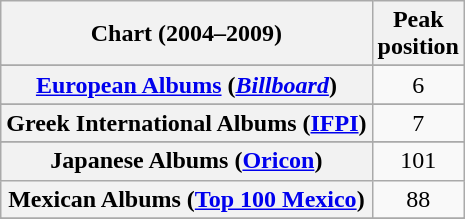<table class="wikitable sortable plainrowheaders" style="text-align:center">
<tr>
<th scope="col">Chart (2004–2009)</th>
<th scope="col">Peak<br>position</th>
</tr>
<tr>
</tr>
<tr>
</tr>
<tr>
</tr>
<tr>
</tr>
<tr>
</tr>
<tr>
</tr>
<tr>
<th scope="row"><a href='#'>European Albums</a> (<em><a href='#'>Billboard</a></em>)</th>
<td>6</td>
</tr>
<tr>
</tr>
<tr>
</tr>
<tr>
</tr>
<tr>
<th scope="row">Greek International Albums (<a href='#'>IFPI</a>)</th>
<td>7</td>
</tr>
<tr>
</tr>
<tr>
</tr>
<tr>
<th scope="row">Japanese Albums (<a href='#'>Oricon</a>)</th>
<td>101</td>
</tr>
<tr>
<th scope="row">Mexican Albums (<a href='#'>Top 100 Mexico</a>)</th>
<td>88</td>
</tr>
<tr>
</tr>
<tr>
</tr>
<tr>
</tr>
<tr>
</tr>
<tr>
</tr>
<tr>
</tr>
<tr>
</tr>
<tr>
</tr>
</table>
